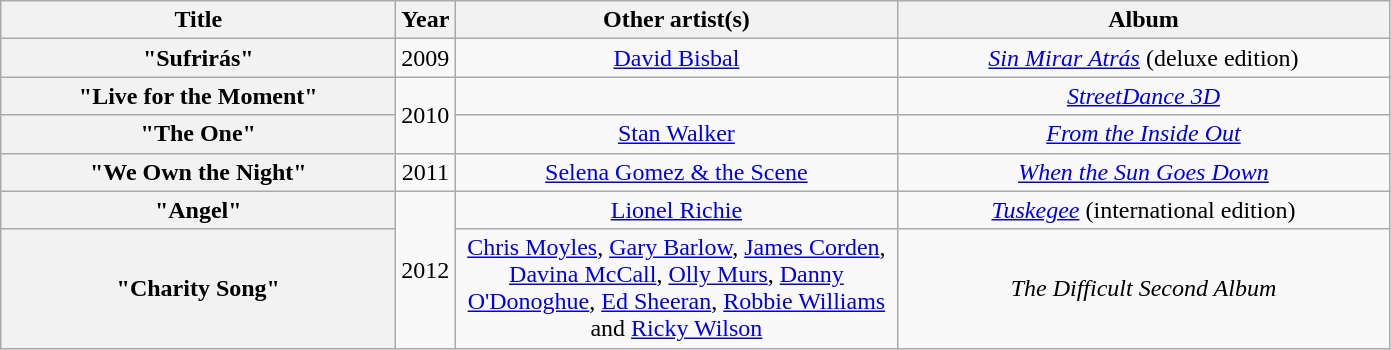<table class="wikitable plainrowheaders" style="text-align:center">
<tr>
<th scope="col" style="width:16em;">Title</th>
<th scope="col" style="width:1em;">Year</th>
<th scope="col" style="width:18em;">Other artist(s)</th>
<th scope="col" style="width:20em;">Album</th>
</tr>
<tr>
<th scope="row">"Sufrirás"</th>
<td>2009</td>
<td><a href='#'>David Bisbal</a></td>
<td><em><a href='#'>Sin Mirar Atrás</a></em> (deluxe edition)</td>
</tr>
<tr>
<th scope="row">"Live for the Moment"</th>
<td rowspan="2">2010</td>
<td></td>
<td><em><a href='#'>StreetDance 3D</a></em></td>
</tr>
<tr>
<th scope="row">"The One"</th>
<td><a href='#'>Stan Walker</a></td>
<td><em><a href='#'>From the Inside Out</a></em></td>
</tr>
<tr>
<th scope="row">"We Own the Night"</th>
<td>2011</td>
<td><a href='#'>Selena Gomez & the Scene</a></td>
<td><em><a href='#'>When the Sun Goes Down</a></em></td>
</tr>
<tr>
<th scope="row">"Angel"</th>
<td rowspan="2">2012</td>
<td><a href='#'>Lionel Richie</a></td>
<td><em><a href='#'>Tuskegee</a></em> (international edition)</td>
</tr>
<tr>
<th scope="row">"Charity Song"</th>
<td><a href='#'>Chris Moyles</a>, <a href='#'>Gary Barlow</a>, <a href='#'>James Corden</a>, <a href='#'>Davina McCall</a>, <a href='#'>Olly Murs</a>, <a href='#'>Danny O'Donoghue</a>, <a href='#'>Ed Sheeran</a>, <a href='#'>Robbie Williams</a> and <a href='#'>Ricky Wilson</a></td>
<td><em>The Difficult Second Album</em></td>
</tr>
</table>
